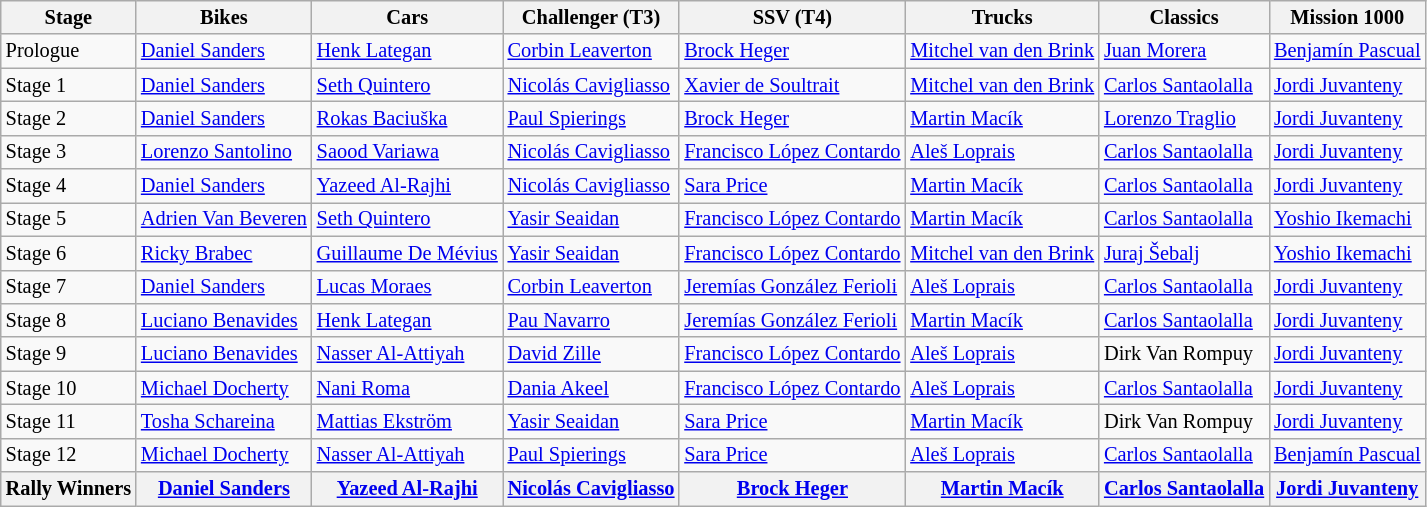<table class="wikitable" style="font-size:85%;">
<tr>
<th>Stage</th>
<th>Bikes</th>
<th>Cars</th>
<th>Challenger (T3)</th>
<th>SSV (T4)</th>
<th>Trucks</th>
<th>Classics</th>
<th>Mission 1000</th>
</tr>
<tr>
<td>Prologue</td>
<td> <a href='#'>Daniel Sanders</a></td>
<td> <a href='#'>Henk Lategan</a></td>
<td> <a href='#'>Corbin Leaverton</a></td>
<td> <a href='#'>Brock Heger</a></td>
<td> <a href='#'>Mitchel van den Brink</a></td>
<td> <a href='#'>Juan Morera</a></td>
<td> <a href='#'>Benjamín Pascual</a></td>
</tr>
<tr>
<td>Stage 1</td>
<td> <a href='#'>Daniel Sanders</a></td>
<td> <a href='#'>Seth Quintero</a></td>
<td> <a href='#'>Nicolás Cavigliasso</a></td>
<td> <a href='#'>Xavier de Soultrait</a></td>
<td> <a href='#'>Mitchel van den Brink</a></td>
<td> <a href='#'>Carlos Santaolalla</a></td>
<td> <a href='#'>Jordi Juvanteny</a></td>
</tr>
<tr>
<td>Stage 2</td>
<td> <a href='#'>Daniel Sanders</a></td>
<td> <a href='#'>Rokas Baciuška</a></td>
<td> <a href='#'>Paul Spierings</a></td>
<td> <a href='#'>Brock Heger</a></td>
<td> <a href='#'>Martin Macík</a></td>
<td> <a href='#'>Lorenzo Traglio</a></td>
<td> <a href='#'>Jordi Juvanteny</a></td>
</tr>
<tr>
<td>Stage 3</td>
<td> <a href='#'>Lorenzo Santolino</a></td>
<td> <a href='#'>Saood Variawa</a></td>
<td> <a href='#'>Nicolás Cavigliasso</a></td>
<td> <a href='#'>Francisco López Contardo</a></td>
<td> <a href='#'>Aleš Loprais</a></td>
<td> <a href='#'>Carlos Santaolalla</a></td>
<td> <a href='#'>Jordi Juvanteny</a></td>
</tr>
<tr>
<td>Stage 4</td>
<td> <a href='#'>Daniel Sanders</a></td>
<td> <a href='#'>Yazeed Al-Rajhi</a></td>
<td> <a href='#'>Nicolás Cavigliasso</a></td>
<td> <a href='#'>Sara Price</a></td>
<td> <a href='#'>Martin Macík</a></td>
<td> <a href='#'>Carlos Santaolalla</a></td>
<td> <a href='#'>Jordi Juvanteny</a></td>
</tr>
<tr>
<td>Stage 5</td>
<td> <a href='#'>Adrien Van Beveren</a></td>
<td> <a href='#'>Seth Quintero</a></td>
<td> <a href='#'>Yasir Seaidan</a></td>
<td> <a href='#'>Francisco López Contardo</a></td>
<td> <a href='#'>Martin Macík</a></td>
<td> <a href='#'>Carlos Santaolalla</a></td>
<td> <a href='#'>Yoshio Ikemachi</a></td>
</tr>
<tr>
<td>Stage 6</td>
<td> <a href='#'>Ricky Brabec</a></td>
<td> <a href='#'>Guillaume De Mévius</a></td>
<td> <a href='#'>Yasir Seaidan</a></td>
<td> <a href='#'>Francisco López Contardo</a></td>
<td> <a href='#'>Mitchel van den Brink</a></td>
<td> <a href='#'>Juraj Šebalj</a></td>
<td> <a href='#'>Yoshio Ikemachi</a></td>
</tr>
<tr>
<td>Stage 7</td>
<td> <a href='#'>Daniel Sanders</a></td>
<td> <a href='#'>Lucas Moraes</a></td>
<td> <a href='#'>Corbin Leaverton</a></td>
<td> <a href='#'>Jeremías González Ferioli</a></td>
<td> <a href='#'>Aleš Loprais</a></td>
<td> <a href='#'>Carlos Santaolalla</a></td>
<td> <a href='#'>Jordi Juvanteny</a></td>
</tr>
<tr>
<td>Stage 8</td>
<td> <a href='#'>Luciano Benavides</a></td>
<td> <a href='#'>Henk Lategan</a></td>
<td> <a href='#'>Pau Navarro</a></td>
<td> <a href='#'>Jeremías González Ferioli</a></td>
<td> <a href='#'>Martin Macík</a></td>
<td> <a href='#'>Carlos Santaolalla</a></td>
<td> <a href='#'>Jordi Juvanteny</a></td>
</tr>
<tr>
<td>Stage 9</td>
<td> <a href='#'>Luciano Benavides</a></td>
<td> <a href='#'>Nasser Al-Attiyah</a></td>
<td> <a href='#'>David Zille</a></td>
<td> <a href='#'>Francisco López Contardo</a></td>
<td> <a href='#'>Aleš Loprais</a></td>
<td> Dirk Van Rompuy</td>
<td> <a href='#'>Jordi Juvanteny</a></td>
</tr>
<tr>
<td>Stage 10</td>
<td> <a href='#'>Michael Docherty</a></td>
<td> <a href='#'>Nani Roma</a></td>
<td> <a href='#'>Dania Akeel</a></td>
<td> <a href='#'>Francisco López Contardo</a></td>
<td> <a href='#'>Aleš Loprais</a></td>
<td> <a href='#'>Carlos Santaolalla</a></td>
<td> <a href='#'>Jordi Juvanteny</a></td>
</tr>
<tr>
<td>Stage 11</td>
<td> <a href='#'>Tosha Schareina</a></td>
<td> <a href='#'>Mattias Ekström</a></td>
<td> <a href='#'>Yasir Seaidan</a></td>
<td> <a href='#'>Sara Price</a></td>
<td> <a href='#'>Martin Macík</a></td>
<td> Dirk Van Rompuy</td>
<td> <a href='#'>Jordi Juvanteny</a></td>
</tr>
<tr>
<td>Stage 12</td>
<td> <a href='#'>Michael Docherty</a></td>
<td> <a href='#'>Nasser Al-Attiyah</a></td>
<td> <a href='#'>Paul Spierings</a></td>
<td> <a href='#'>Sara Price</a></td>
<td> <a href='#'>Aleš Loprais</a></td>
<td> <a href='#'>Carlos Santaolalla</a></td>
<td> <a href='#'>Benjamín Pascual</a></td>
</tr>
<tr>
<th>Rally Winners</th>
<th> <a href='#'>Daniel Sanders</a></th>
<th> <a href='#'>Yazeed Al-Rajhi</a></th>
<th> <a href='#'>Nicolás Cavigliasso</a></th>
<th> <a href='#'>Brock Heger</a></th>
<th> <a href='#'>Martin Macík</a></th>
<th> <a href='#'>Carlos Santaolalla</a></th>
<th> <a href='#'>Jordi Juvanteny</a></th>
</tr>
</table>
